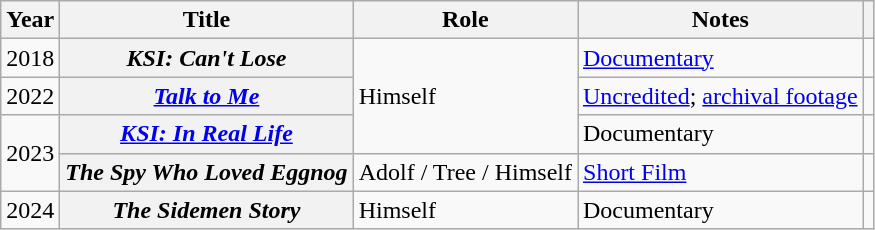<table class="wikitable sortable plainrowheaders">
<tr>
<th scope="col">Year</th>
<th scope="col">Title</th>
<th scope="col">Role</th>
<th class="unsortable" scope="col">Notes</th>
<th class="unsortable" scope="col"></th>
</tr>
<tr>
<td scope="row">2018</td>
<th scope="row"><em>KSI: Can't Lose</em></th>
<td rowspan="3" scope="row">Himself</td>
<td rowspan="1"><a href='#'>Documentary</a></td>
<td style="text-align:center;"></td>
</tr>
<tr>
<td scope="row">2022</td>
<th scope="row"><em><a href='#'>Talk to Me</a></em></th>
<td><a href='#'>Uncredited</a>; <a href='#'>archival footage</a></td>
<td style="text-align:center;"></td>
</tr>
<tr>
<td rowspan="2" scope="row">2023</td>
<th scope="row"><em><a href='#'>KSI: In Real Life</a></em></th>
<td>Documentary</td>
<td style="text-align:center;"></td>
</tr>
<tr>
<th scope="row"><em>The Spy Who Loved Eggnog</em></th>
<td>Adolf / Tree / Himself</td>
<td><a href='#'>Short Film</a></td>
<td style="text-align:center;"></td>
</tr>
<tr>
<td scope="row">2024</td>
<th scope="row"><em>The Sidemen Story</em></th>
<td>Himself</td>
<td>Documentary</td>
<td style="text-align:center;"></td>
</tr>
</table>
